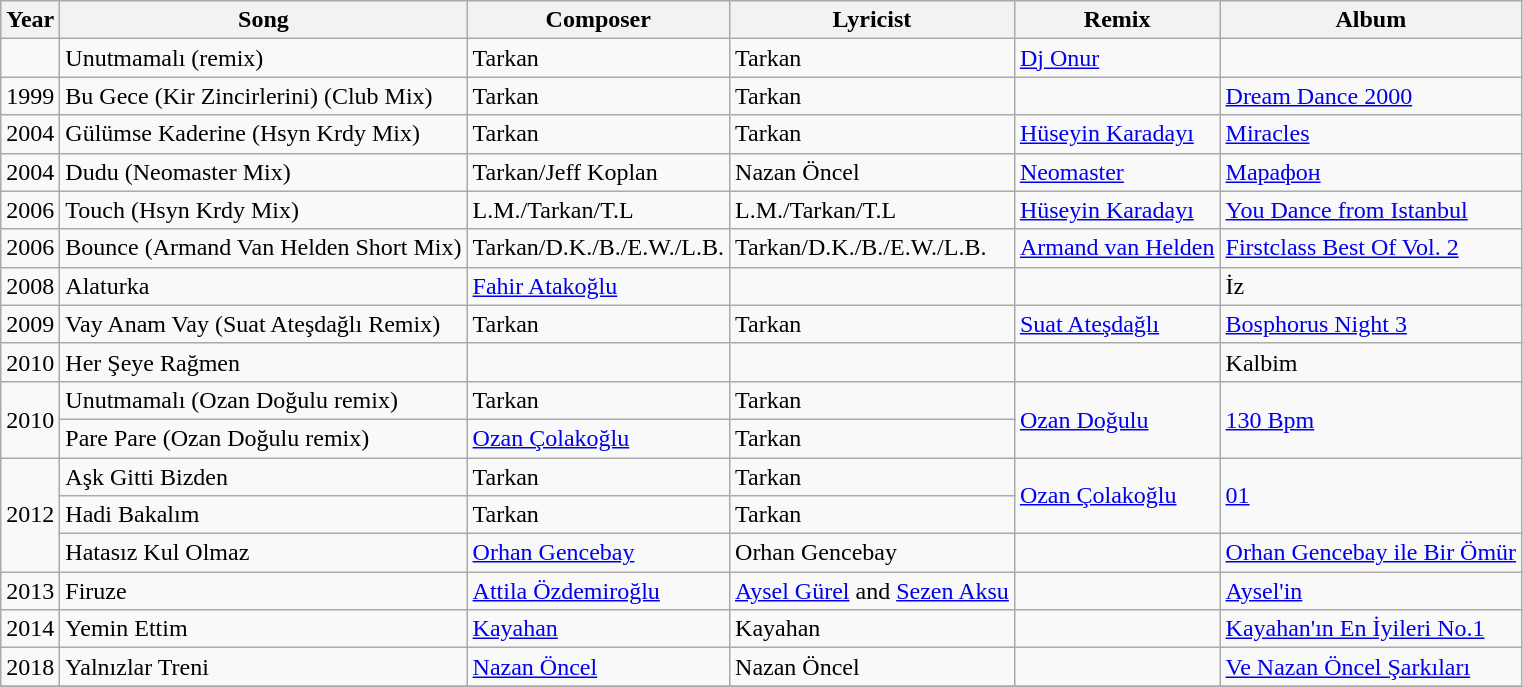<table class="wikitable">
<tr>
<th style="text-align:center;">Year</th>
<th style="text-align:center;">Song</th>
<th style="text-align:center;">Composer</th>
<th style="text-align:center;">Lyricist</th>
<th style="text-align:center;">Remix</th>
<th style="text-align:center;">Album</th>
</tr>
<tr>
<td></td>
<td>Unutmamalı (remix)</td>
<td>Tarkan</td>
<td>Tarkan</td>
<td><a href='#'>Dj Onur</a></td>
<td></td>
</tr>
<tr>
<td>1999</td>
<td>Bu Gece (Kir Zincirlerini) (Club Mix)</td>
<td>Tarkan</td>
<td>Tarkan</td>
<td></td>
<td><a href='#'>Dream Dance 2000</a></td>
</tr>
<tr>
<td>2004</td>
<td>Gülümse Kaderine (Hsyn Krdy Mix)</td>
<td>Tarkan</td>
<td>Tarkan</td>
<td><a href='#'>Hüseyin Karadayı</a></td>
<td><a href='#'>Miracles</a></td>
</tr>
<tr>
<td>2004</td>
<td>Dudu (Neomaster Mix)</td>
<td>Tarkan/Jeff Koplan</td>
<td>Nazan Öncel</td>
<td><a href='#'>Neomaster</a></td>
<td><a href='#'>Марафон</a></td>
</tr>
<tr>
<td>2006</td>
<td>Touch (Hsyn Krdy Mix)</td>
<td>L.M./Tarkan/T.L</td>
<td>L.M./Tarkan/T.L</td>
<td><a href='#'>Hüseyin Karadayı</a></td>
<td><a href='#'>You Dance from Istanbul</a></td>
</tr>
<tr>
<td>2006</td>
<td>Bounce (Armand Van Helden Short Mix)</td>
<td>Tarkan/D.K./B./E.W./L.B.</td>
<td>Tarkan/D.K./B./E.W./L.B.</td>
<td><a href='#'>Armand van Helden</a></td>
<td><a href='#'>Firstclass Best Of Vol. 2</a></td>
</tr>
<tr>
<td>2008</td>
<td>Alaturka</td>
<td><a href='#'>Fahir Atakoğlu</a></td>
<td></td>
<td></td>
<td>İz</td>
</tr>
<tr>
<td>2009</td>
<td>Vay Anam Vay (Suat Ateşdağlı Remix)</td>
<td>Tarkan</td>
<td>Tarkan</td>
<td><a href='#'>Suat Ateşdağlı</a></td>
<td><a href='#'>Bosphorus Night 3</a></td>
</tr>
<tr>
<td>2010</td>
<td>Her Şeye Rağmen</td>
<td></td>
<td></td>
<td></td>
<td>Kalbim</td>
</tr>
<tr>
<td style="text-align:left;" rowspan="2">2010</td>
<td>Unutmamalı (Ozan Doğulu remix)</td>
<td>Tarkan</td>
<td>Tarkan</td>
<td rowspan="2"><a href='#'>Ozan Doğulu</a></td>
<td style="text-align:left;" rowspan="2"><a href='#'>130 Bpm</a></td>
</tr>
<tr>
<td>Pare Pare (Ozan Doğulu remix)</td>
<td><a href='#'>Ozan Çolakoğlu</a></td>
<td>Tarkan</td>
</tr>
<tr>
<td style="text-align:left;" rowspan="3">2012</td>
<td>Aşk Gitti Bizden</td>
<td>Tarkan</td>
<td>Tarkan</td>
<td rowspan="2"><a href='#'>Ozan Çolakoğlu</a></td>
<td style="text-align:left;" rowspan="2"><a href='#'>01</a></td>
</tr>
<tr>
<td>Hadi Bakalım</td>
<td>Tarkan</td>
<td>Tarkan</td>
</tr>
<tr>
<td>Hatasız Kul Olmaz</td>
<td><a href='#'>Orhan Gencebay</a></td>
<td>Orhan Gencebay</td>
<td></td>
<td><a href='#'>Orhan Gencebay ile Bir Ömür</a></td>
</tr>
<tr>
<td>2013</td>
<td>Firuze</td>
<td><a href='#'>Attila Özdemiroğlu</a></td>
<td><a href='#'>Aysel Gürel</a> and <a href='#'>Sezen Aksu</a></td>
<td></td>
<td><a href='#'>Aysel'in</a></td>
</tr>
<tr>
<td>2014</td>
<td>Yemin Ettim</td>
<td><a href='#'>Kayahan</a></td>
<td>Kayahan</td>
<td></td>
<td><a href='#'>Kayahan'ın En İyileri No.1</a></td>
</tr>
<tr>
<td>2018</td>
<td>Yalnızlar Treni</td>
<td><a href='#'>Nazan Öncel</a></td>
<td>Nazan Öncel</td>
<td></td>
<td><a href='#'>Ve Nazan Öncel Şarkıları</a></td>
</tr>
<tr>
</tr>
</table>
